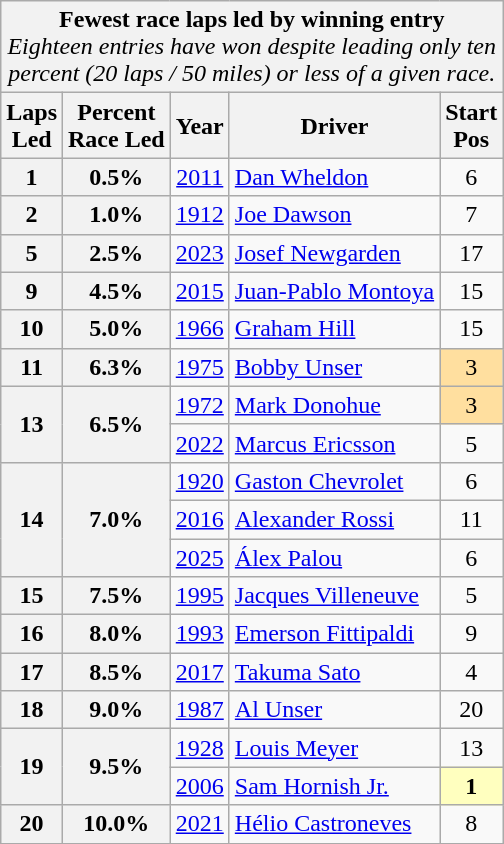<table class="wikitable">
<tr>
<td style="background:#F2F2F2; text-align: center;" colspan="5"><strong>Fewest race laps led by winning entry</strong><br><em>Eighteen entries have won despite leading only ten <br>percent (20 laps / 50 miles) or less of a given race.</em></td>
</tr>
<tr>
<td style="background:#F2F2F2; text-align: center;"><strong>Laps<br>Led</strong></td>
<td style="background:#F2F2F2; text-align: center;"><strong>Percent<br>Race Led</strong></td>
<td style="background:#F2F2F2; text-align: center;"><strong>Year</strong></td>
<td style="background:#F2F2F2; text-align: center;"><strong>Driver</strong></td>
<td style="background:#F2F2F2; text-align: center;"><strong>Start<br>Pos</strong></td>
</tr>
<tr>
<td style="background:#F2F2F2; text-align: center;"><strong>1</strong></td>
<td style="background:#F2F2F2; text-align: center;"><strong>0.5%</strong></td>
<td style="text-align: center;"><a href='#'>2011</a></td>
<td> <a href='#'>Dan Wheldon</a></td>
<td style="text-align: center;">6</td>
</tr>
<tr>
<td style="background:#F2F2F2; text-align: center;"><strong>2</strong></td>
<td style="background:#F2F2F2; text-align: center;"><strong>1.0%</strong></td>
<td style="text-align: center;"><a href='#'>1912</a></td>
<td> <a href='#'>Joe Dawson</a></td>
<td style="text-align: center;">7</td>
</tr>
<tr>
<td style="background:#F2F2F2; text-align: center;"><strong>5</strong></td>
<td style="background:#F2F2F2; text-align: center;"><strong>2.5%</strong></td>
<td style="text-align: center;"><a href='#'>2023</a></td>
<td> <a href='#'>Josef Newgarden</a></td>
<td style="text-align: center;">17</td>
</tr>
<tr>
<td style="background:#F2F2F2; text-align: center;"><strong>9</strong></td>
<td style="background:#F2F2F2; text-align: center;"><strong>4.5%</strong></td>
<td style="text-align: center;"><a href='#'>2015</a></td>
<td> <a href='#'>Juan-Pablo Montoya</a></td>
<td style="text-align: center;">15</td>
</tr>
<tr>
<td style="background:#F2F2F2; text-align: center;"><strong>10</strong></td>
<td style="background:#F2F2F2; text-align: center;"><strong>5.0%</strong></td>
<td style="text-align: center;"><a href='#'>1966</a></td>
<td> <a href='#'>Graham Hill</a></td>
<td style="text-align: center;">15</td>
</tr>
<tr>
<td style="background:#F2F2F2; text-align: center;"><strong>11</strong></td>
<td style="background:#F2F2F2; text-align: center;"><strong>6.3%</strong></td>
<td style="text-align: center;"><a href='#'>1975</a></td>
<td> <a href='#'>Bobby Unser</a></td>
<td style="background:#FFDF9F; text-align: center;">3</td>
</tr>
<tr>
<td style="background:#F2F2F2; text-align: center;" rowspan="2"><strong>13</strong></td>
<td style="background:#F2F2F2; text-align: center;" rowspan="2"><strong>6.5%</strong></td>
<td style="text-align: center;"><a href='#'>1972</a></td>
<td> <a href='#'>Mark Donohue</a></td>
<td style="background:#FFDF9F; text-align: center;">3</td>
</tr>
<tr>
<td style="text-align: center;"><a href='#'>2022</a></td>
<td> <a href='#'>Marcus Ericsson</a></td>
<td style="text-align: center;">5</td>
</tr>
<tr>
<td style="background:#F2F2F2; text-align: center;" rowspan="3"><strong>14</strong></td>
<td style="background:#F2F2F2; text-align: center;" rowspan="3"><strong>7.0%</strong></td>
<td style="text-align: center;"><a href='#'>1920</a></td>
<td> <a href='#'>Gaston Chevrolet</a></td>
<td style="text-align: center;">6</td>
</tr>
<tr>
<td style="text-align: center;"><a href='#'>2016</a></td>
<td> <a href='#'>Alexander Rossi</a></td>
<td style="text-align: center;">11</td>
</tr>
<tr>
<td style="text-align: center;"><a href='#'>2025</a></td>
<td> <a href='#'>Álex Palou</a></td>
<td style="text-align: center;">6</td>
</tr>
<tr>
<td style="background:#F2F2F2; text-align: center;"><strong>15</strong></td>
<td style="background:#F2F2F2; text-align: center;"><strong>7.5%</strong></td>
<td style="text-align: center;"><a href='#'>1995</a></td>
<td> <a href='#'>Jacques Villeneuve</a></td>
<td style="text-align: center;">5</td>
</tr>
<tr>
<td style="background:#F2F2F2; text-align: center;"><strong>16</strong></td>
<td style="background:#F2F2F2; text-align: center;"><strong>8.0%</strong></td>
<td style="text-align: center;"><a href='#'>1993</a></td>
<td> <a href='#'>Emerson Fittipaldi</a></td>
<td style="text-align: center;">9</td>
</tr>
<tr>
<td style="background:#F2F2F2; text-align: center;"><strong>17</strong></td>
<td style="background:#F2F2F2; text-align: center;"><strong>8.5%</strong></td>
<td style="text-align: center;"><a href='#'>2017</a></td>
<td> <a href='#'>Takuma Sato</a></td>
<td style="text-align: center;">4</td>
</tr>
<tr>
<td style="background:#F2F2F2; text-align: center;"><strong>18</strong></td>
<td style="background:#F2F2F2; text-align: center;"><strong>9.0%</strong></td>
<td style="text-align: center;"><a href='#'>1987</a></td>
<td> <a href='#'>Al Unser</a></td>
<td style="text-align: center;">20</td>
</tr>
<tr>
<td style="background:#F2F2F2; text-align: center;" rowspan="2"><strong>19</strong></td>
<td style="background:#F2F2F2; text-align: center;" rowspan="2"><strong>9.5%</strong></td>
<td style="text-align: center;"><a href='#'>1928</a></td>
<td> <a href='#'>Louis Meyer</a></td>
<td style="text-align: center;">13</td>
</tr>
<tr>
<td style="text-align: center;"><a href='#'>2006</a></td>
<td> <a href='#'>Sam Hornish Jr.</a></td>
<td style="background:#FFFFBF; text-align: center;"><strong>1</strong></td>
</tr>
<tr>
<td style="background:#F2F2F2; text-align: center;"><strong>20</strong></td>
<td style="background:#F2F2F2; text-align: center;"><strong>10.0%</strong></td>
<td style="text-align: center;"><a href='#'>2021</a></td>
<td> <a href='#'>Hélio Castroneves</a></td>
<td style="text-align: center;">8</td>
</tr>
<tr>
</tr>
</table>
